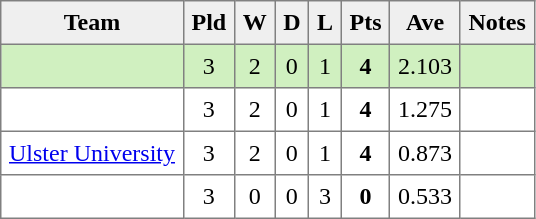<table style=border-collapse:collapse border=1 cellspacing=0 cellpadding=5>
<tr align=center bgcolor=#efefef>
<th>Team</th>
<th>Pld</th>
<th>W</th>
<th>D</th>
<th>L</th>
<th>Pts</th>
<th>Ave</th>
<th>Notes</th>
</tr>
<tr align=center style="background:#D0F0C0;">
<td style="text-align:left;"> </td>
<td>3</td>
<td>2</td>
<td>0</td>
<td>1</td>
<td><strong>4</strong></td>
<td>2.103</td>
<td></td>
</tr>
<tr align=center style="background:#FFFFFF;">
<td style="text-align:left;"> </td>
<td>3</td>
<td>2</td>
<td>0</td>
<td>1</td>
<td><strong>4</strong></td>
<td>1.275</td>
<td></td>
</tr>
<tr align=center style="background:#FFFFFF;">
<td style="text-align:left;"> <a href='#'>Ulster University</a></td>
<td>3</td>
<td>2</td>
<td>0</td>
<td>1</td>
<td><strong>4</strong></td>
<td>0.873</td>
<td></td>
</tr>
<tr align=center style="background:#FFFFFF;">
<td style="text-align:left;"> </td>
<td>3</td>
<td>0</td>
<td>0</td>
<td>3</td>
<td><strong>0</strong></td>
<td>0.533</td>
<td></td>
</tr>
</table>
